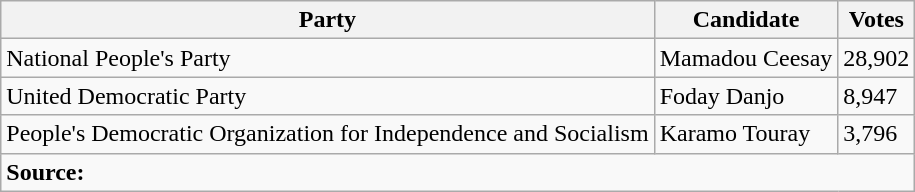<table class="wikitable">
<tr>
<th><strong>Party</strong></th>
<th><strong>Candidate</strong></th>
<th><strong>Votes</strong></th>
</tr>
<tr>
<td>National People's Party</td>
<td>Mamadou Ceesay</td>
<td>28,902</td>
</tr>
<tr>
<td>United Democratic Party</td>
<td>Foday Danjo</td>
<td>8,947</td>
</tr>
<tr>
<td>People's Democratic Organization for Independence and Socialism</td>
<td>Karamo Touray</td>
<td>3,796</td>
</tr>
<tr>
<td colspan="3"><strong>Source: </strong></td>
</tr>
</table>
